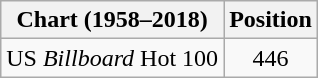<table class="wikitable plainrowheaders">
<tr>
<th>Chart (1958–2018)</th>
<th>Position</th>
</tr>
<tr>
<td>US <em>Billboard</em> Hot 100</td>
<td style="text-align:center;">446</td>
</tr>
</table>
